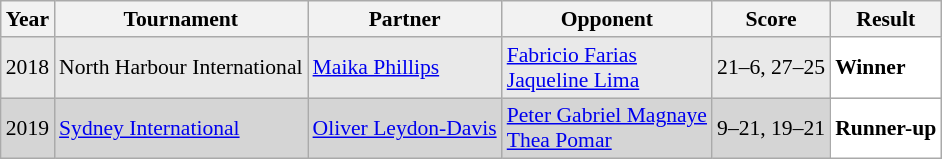<table class="sortable wikitable" style="font-size: 90%;">
<tr>
<th>Year</th>
<th>Tournament</th>
<th>Partner</th>
<th>Opponent</th>
<th>Score</th>
<th>Result</th>
</tr>
<tr style="background:#E9E9E9">
<td align="center">2018</td>
<td align="left">North Harbour International</td>
<td align="left"> <a href='#'>Maika Phillips</a></td>
<td align="left"> <a href='#'>Fabricio Farias</a> <br>  <a href='#'>Jaqueline Lima</a></td>
<td align="left">21–6, 27–25</td>
<td style="text-align:left; background:white"> <strong>Winner</strong></td>
</tr>
<tr style="background:#D5D5D5">
<td align="center">2019</td>
<td align="left"><a href='#'>Sydney International</a></td>
<td align="left"> <a href='#'>Oliver Leydon-Davis</a></td>
<td align="left"> <a href='#'>Peter Gabriel Magnaye</a> <br>  <a href='#'>Thea Pomar</a></td>
<td align="left">9–21, 19–21</td>
<td style="text-align:left; background:white"> <strong>Runner-up</strong></td>
</tr>
</table>
